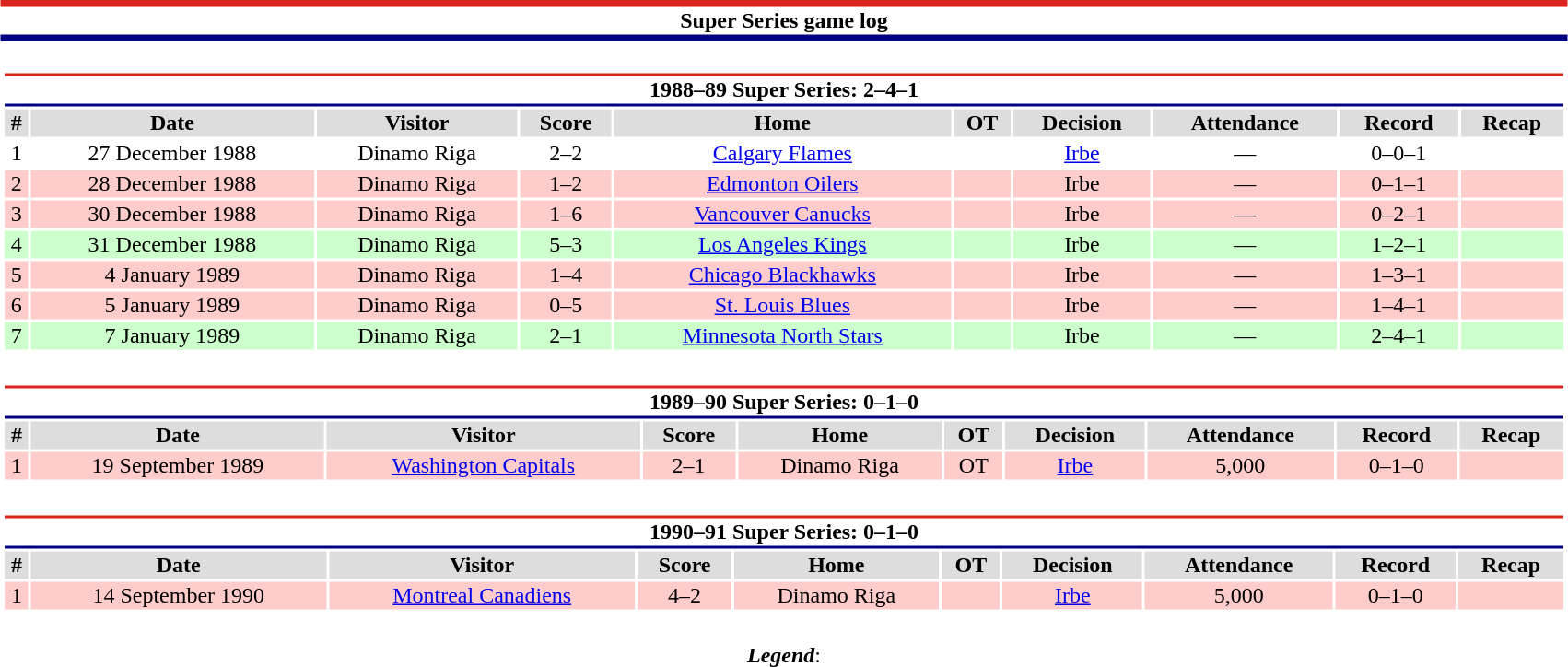<table class="toccolours" style="width:90%; clear:both; margin:1.5em auto; text-align:center;">
<tr>
<th colspan="10" style="background:#FFFFFF; border-top:#DB241E 5px solid; border-bottom:#000080 5px solid;">Super Series game log</th>
</tr>
<tr>
<td colspan="10"><br><table class="toccolours collapsible collapsed" style="width:100%;">
<tr>
<th colspan="10" style="background:#FFFFFF; border-top:#DB241E 2px solid; border-bottom:#000080 2px solid;">1988–89 Super Series: 2–4–1</th>
</tr>
<tr style="background:#ddd;">
<th>#</th>
<th>Date</th>
<th>Visitor</th>
<th>Score</th>
<th>Home</th>
<th>OT</th>
<th>Decision</th>
<th>Attendance</th>
<th>Record</th>
<th>Recap</th>
</tr>
<tr style="background:#fff;">
<td>1</td>
<td>27 December 1988</td>
<td>Dinamo Riga</td>
<td>2–2</td>
<td><a href='#'>Calgary Flames</a></td>
<td></td>
<td><a href='#'>Irbe</a></td>
<td>—</td>
<td>0–0–1</td>
<td></td>
</tr>
<tr style="background:#fcc;">
<td>2</td>
<td>28 December 1988</td>
<td>Dinamo Riga</td>
<td>1–2</td>
<td><a href='#'>Edmonton Oilers</a></td>
<td></td>
<td>Irbe</td>
<td>—</td>
<td>0–1–1</td>
<td></td>
</tr>
<tr style="background:#fcc;">
<td>3</td>
<td>30 December 1988</td>
<td>Dinamo Riga</td>
<td>1–6</td>
<td><a href='#'>Vancouver Canucks</a></td>
<td></td>
<td>Irbe</td>
<td>—</td>
<td>0–2–1</td>
<td></td>
</tr>
<tr style="background:#cfc;">
<td>4</td>
<td>31 December 1988</td>
<td>Dinamo Riga</td>
<td>5–3</td>
<td><a href='#'>Los Angeles Kings</a></td>
<td></td>
<td>Irbe</td>
<td>—</td>
<td>1–2–1</td>
<td></td>
</tr>
<tr style="background:#fcc;">
<td>5</td>
<td>4 January 1989</td>
<td>Dinamo Riga</td>
<td>1–4</td>
<td><a href='#'>Chicago Blackhawks</a></td>
<td></td>
<td>Irbe</td>
<td>—</td>
<td>1–3–1</td>
<td></td>
</tr>
<tr style="background:#fcc;">
<td>6</td>
<td>5 January 1989</td>
<td>Dinamo Riga</td>
<td>0–5</td>
<td><a href='#'>St. Louis Blues</a></td>
<td></td>
<td>Irbe</td>
<td>—</td>
<td>1–4–1</td>
<td></td>
</tr>
<tr style="background:#cfc;">
<td>7</td>
<td>7 January 1989</td>
<td>Dinamo Riga</td>
<td>2–1</td>
<td><a href='#'>Minnesota North Stars</a></td>
<td></td>
<td>Irbe</td>
<td>—</td>
<td>2–4–1</td>
<td></td>
</tr>
</table>
</td>
</tr>
<tr>
<td colspan="10"><br><table class="toccolours collapsible collapsed" style="width:100%;">
<tr>
<th colspan="10" style="background:#FFFFFF; border-top:#DB241E 2px solid; border-bottom:#000080 2px solid;">1989–90 Super Series: 0–1–0</th>
</tr>
<tr style="background:#ddd;">
<th>#</th>
<th>Date</th>
<th>Visitor</th>
<th>Score</th>
<th>Home</th>
<th>OT</th>
<th>Decision</th>
<th>Attendance</th>
<th>Record</th>
<th>Recap</th>
</tr>
<tr style="background:#fcc;">
<td>1</td>
<td>19 September 1989</td>
<td><a href='#'>Washington Capitals</a></td>
<td>2–1</td>
<td>Dinamo Riga</td>
<td>OT</td>
<td><a href='#'>Irbe</a></td>
<td>5,000</td>
<td>0–1–0</td>
<td></td>
</tr>
</table>
</td>
</tr>
<tr>
<td colspan="10"><br><table class="toccolours collapsible collapsed" style="width:100%;">
<tr>
<th colspan="10" style="background:#FFFFFF; border-top:#DB241E 2px solid; border-bottom:#000080 2px solid;">1990–91 Super Series: 0–1–0</th>
</tr>
<tr style="background:#ddd;">
<th>#</th>
<th>Date</th>
<th>Visitor</th>
<th>Score</th>
<th>Home</th>
<th>OT</th>
<th>Decision</th>
<th>Attendance</th>
<th>Record</th>
<th>Recap</th>
</tr>
<tr style="background:#fcc;">
<td>1</td>
<td>14 September 1990</td>
<td><a href='#'>Montreal Canadiens</a></td>
<td>4–2</td>
<td>Dinamo Riga</td>
<td></td>
<td><a href='#'>Irbe</a></td>
<td>5,000</td>
<td>0–1–0</td>
<td></td>
</tr>
</table>
</td>
</tr>
<tr>
<td colspan="10" style="text-align:center;"><br><strong><em>Legend</em></strong>:


</td>
</tr>
</table>
